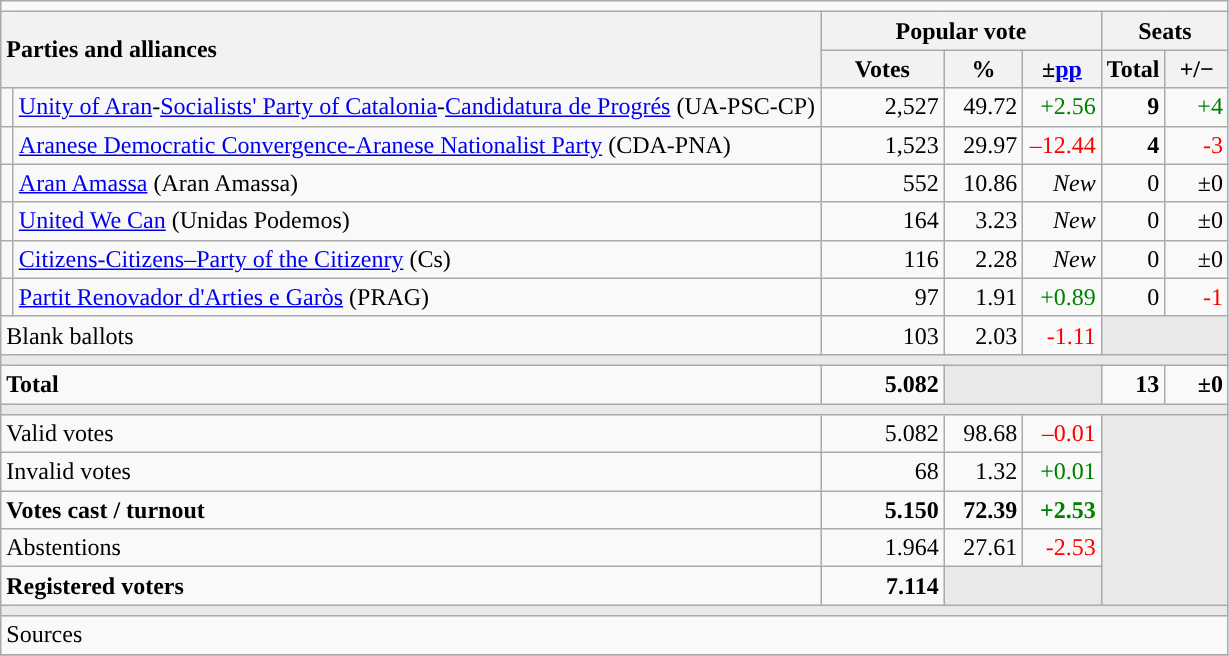<table class="wikitable" style="text-align:right;">
<tr>
<td colspan="7"></td>
</tr>
<tr>
<th colspan="2" rowspan="2" style="text-align:left;" width="525">Parties and alliances</th>
<th colspan="3">Popular vote</th>
<th colspan="2">Seats</th>
</tr>
<tr>
<th width="75">Votes</th>
<th width="45">%</th>
<th width="45">±<a href='#'>pp</a></th>
<th width="35">Total</th>
<th width="35">+/−</th>
</tr>
<tr>
<td width="1" style="color:inherit;background:"></td>
<td align="left"><a href='#'>Unity of Aran</a>-<a href='#'>Socialists' Party of Catalonia</a>-<a href='#'>Candidatura de Progrés</a> (UA-PSC-CP)</td>
<td>2,527</td>
<td>49.72</td>
<td style="color:green;">+2.56</td>
<td><strong>9</strong></td>
<td style="color:green;">+4</td>
</tr>
<tr>
<td style="color:inherit;background:"></td>
<td align="left"><a href='#'>Aranese Democratic Convergence-Aranese Nationalist Party</a> (CDA-PNA)</td>
<td>1,523</td>
<td>29.97</td>
<td style="color:red;">–12.44</td>
<td><strong>4</strong></td>
<td style="color:red;">-3</td>
</tr>
<tr>
<td style="color:inherit;background:"></td>
<td align="left"><a href='#'>Aran Amassa</a> (Aran Amassa)</td>
<td>552</td>
<td>10.86</td>
<td><em>New</em></td>
<td>0</td>
<td>±0</td>
</tr>
<tr>
<td style="color:inherit;background:"></td>
<td align="left"><a href='#'>United We Can</a> (Unidas Podemos)</td>
<td>164</td>
<td>3.23</td>
<td><em>New</em></td>
<td>0</td>
<td>±0</td>
</tr>
<tr>
<td style="color:inherit;background:"></td>
<td align="left"><a href='#'>Citizens-Citizens–Party of the Citizenry</a> (Cs)</td>
<td>116</td>
<td>2.28</td>
<td><em>New</em></td>
<td>0</td>
<td>±0</td>
</tr>
<tr>
<td style="color:inherit;background:"></td>
<td align="left"><a href='#'>Partit Renovador d'Arties e Garòs</a> (PRAG)</td>
<td>97</td>
<td>1.91</td>
<td style="color:green;">+0.89</td>
<td>0</td>
<td style="color:red;">-1</td>
</tr>
<tr>
<td colspan="2" align="left">Blank ballots</td>
<td>103</td>
<td>2.03</td>
<td style="color:red;">-1.11</td>
<td colspan="2" bgcolor="#E9E9E9"></td>
</tr>
<tr>
<td colspan="7" bgcolor="#E9E9E9"></td>
</tr>
<tr style="font-weight:bold;">
<td colspan="2" align="left">Total</td>
<td>5.082</td>
<td colspan="2" bgcolor="#E9E9E9"></td>
<td>13</td>
<td>±0</td>
</tr>
<tr>
<td colspan="7" bgcolor="#E9E9E9"></td>
</tr>
<tr>
<td colspan="2" align="left">Valid votes</td>
<td>5.082</td>
<td>98.68</td>
<td style="color:red;">–0.01</td>
<td colspan="2" rowspan="5" bgcolor="#E9E9E9"></td>
</tr>
<tr>
<td colspan="2" align="left">Invalid votes</td>
<td>68</td>
<td>1.32</td>
<td style="color:green;">+0.01</td>
</tr>
<tr style="font-weight:bold;">
<td colspan="2" align="left">Votes cast / turnout</td>
<td>5.150</td>
<td>72.39</td>
<td style="color:green;">+2.53</td>
</tr>
<tr>
<td colspan="2" align="left">Abstentions</td>
<td>1.964</td>
<td>27.61</td>
<td style="color:red;">-2.53</td>
</tr>
<tr style="font-weight:bold;">
<td colspan="2" align="left">Registered voters</td>
<td>7.114</td>
<td colspan="2" bgcolor="#E9E9E9"></td>
</tr>
<tr>
<td colspan="7" bgcolor="#E9E9E9"></td>
</tr>
<tr>
<td colspan="7" align="left">Sources</td>
</tr>
<tr>
</tr>
</table>
